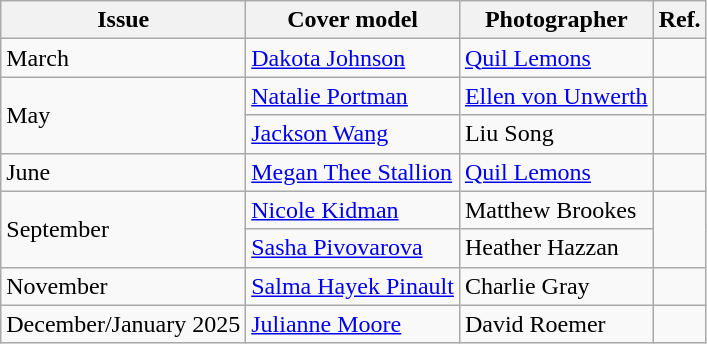<table class="wikitable">
<tr>
<th>Issue</th>
<th>Cover model</th>
<th>Photographer</th>
<th>Ref.</th>
</tr>
<tr>
<td>March</td>
<td><a href='#'>Dakota Johnson</a></td>
<td><a href='#'>Quil Lemons</a></td>
<td></td>
</tr>
<tr>
<td rowspan="2">May</td>
<td><a href='#'>Natalie Portman</a></td>
<td><a href='#'>Ellen von Unwerth</a></td>
<td></td>
</tr>
<tr>
<td><a href='#'>Jackson Wang</a></td>
<td>Liu Song</td>
<td></td>
</tr>
<tr>
<td>June</td>
<td><a href='#'>Megan Thee Stallion</a></td>
<td><a href='#'>Quil Lemons</a></td>
<td></td>
</tr>
<tr>
<td rowspan="2">September</td>
<td><a href='#'>Nicole Kidman</a></td>
<td>Matthew Brookes</td>
<td rowspan="2"></td>
</tr>
<tr>
<td><a href='#'>Sasha Pivovarova</a></td>
<td>Heather Hazzan</td>
</tr>
<tr>
<td>November</td>
<td><a href='#'>Salma Hayek Pinault</a></td>
<td>Charlie Gray</td>
<td></td>
</tr>
<tr>
<td>December/January 2025</td>
<td><a href='#'>Julianne Moore</a></td>
<td>David Roemer</td>
<td></td>
</tr>
</table>
